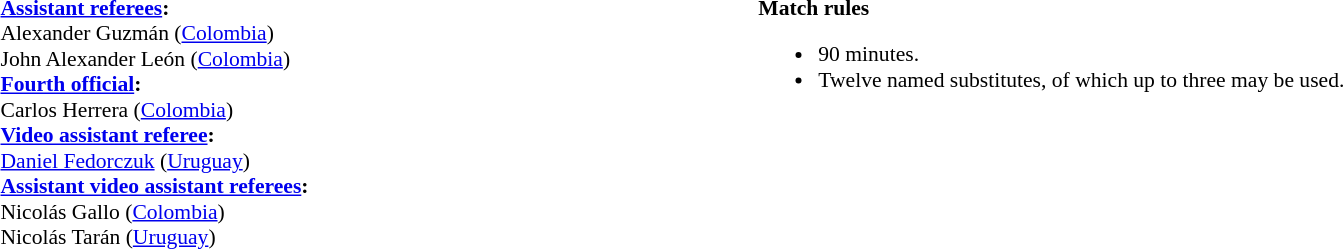<table style="width:100%; font-size:90%;">
<tr>
<td><br><strong><a href='#'>Assistant referees</a>:</strong>
<br>Alexander Guzmán (<a href='#'>Colombia</a>)
<br>John Alexander León (<a href='#'>Colombia</a>)
<br><strong><a href='#'>Fourth official</a>:</strong>
<br>Carlos Herrera (<a href='#'>Colombia</a>)
<br><strong><a href='#'>Video assistant referee</a>:</strong>
<br><a href='#'>Daniel Fedorczuk</a> (<a href='#'>Uruguay</a>)
<br><strong><a href='#'>Assistant video assistant referees</a>:</strong>
<br>Nicolás Gallo (<a href='#'>Colombia</a>)
<br>Nicolás Tarán (<a href='#'>Uruguay</a>)</td>
<td style="width:60%; vertical-align:top;"><br><strong>Match rules</strong><ul><li>90 minutes.</li><li>Twelve named substitutes, of which up to three may be used.</li></ul></td>
</tr>
</table>
